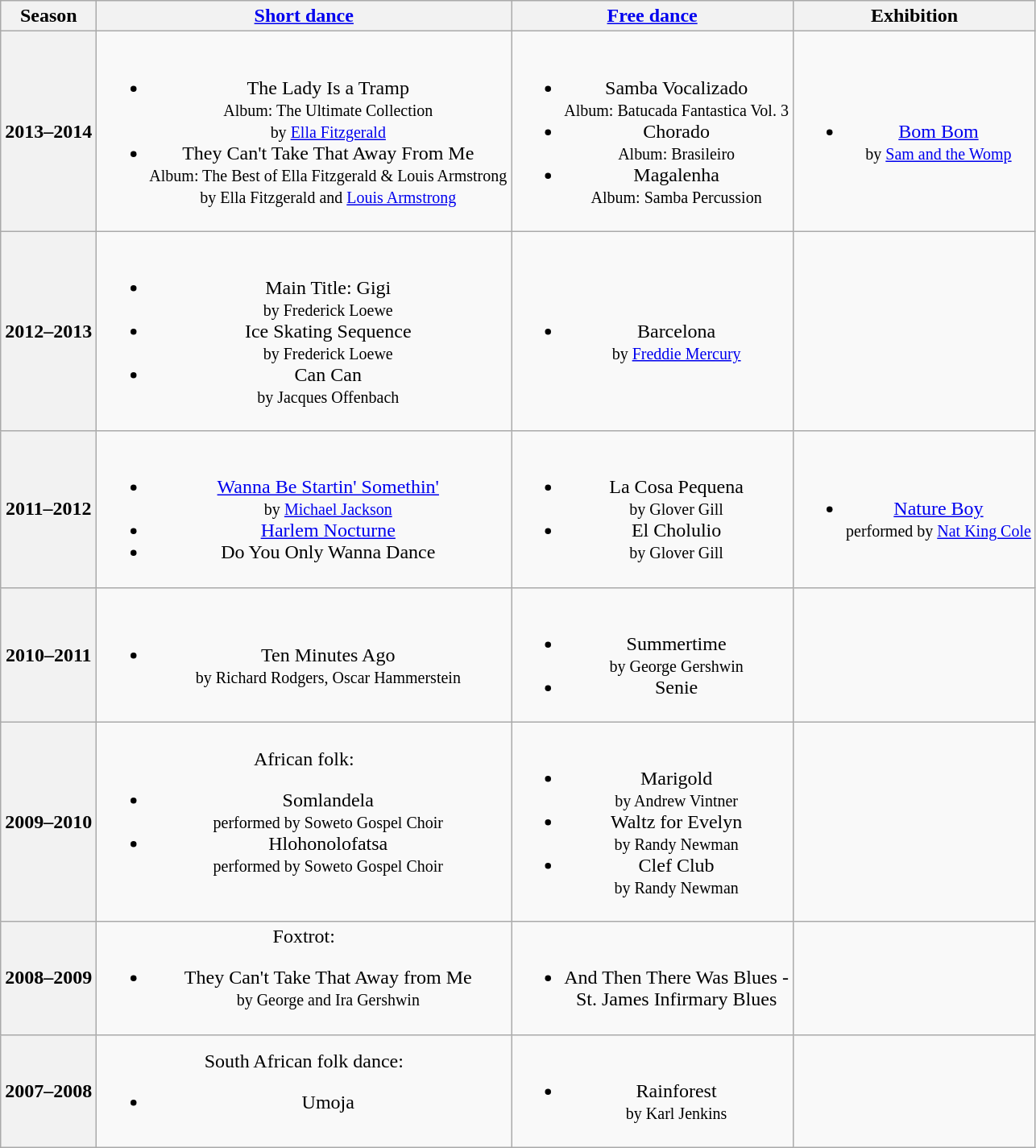<table class="wikitable" style="text-align:center">
<tr>
<th>Season</th>
<th><a href='#'>Short dance</a></th>
<th><a href='#'>Free dance</a></th>
<th>Exhibition</th>
</tr>
<tr>
<th>2013–2014 <br> </th>
<td><br><ul><li>The Lady Is a Tramp <br><small> Album: The Ultimate Collection <br> by <a href='#'>Ella Fitzgerald</a> </small></li><li>They Can't Take That Away From Me <br><small> Album: The Best of Ella Fitzgerald & Louis Armstrong <br> by Ella Fitzgerald and <a href='#'>Louis Armstrong</a> </small></li></ul></td>
<td><br><ul><li>Samba Vocalizado <br><small> Album: Batucada Fantastica Vol. 3 </small></li><li>Chorado <br><small> Album: Brasileiro </small></li><li>Magalenha <br><small> Album: Samba Percussion </small></li></ul></td>
<td><br><ul><li><a href='#'>Bom Bom</a> <br><small> by <a href='#'>Sam and the Womp</a> </small></li></ul></td>
</tr>
<tr>
<th>2012–2013 <br> </th>
<td><br><ul><li>Main Title: Gigi <br><small> by Frederick Loewe </small></li><li>Ice Skating Sequence <br><small> by Frederick Loewe </small></li><li>Can Can <br><small> by Jacques Offenbach </small></li></ul></td>
<td><br><ul><li>Barcelona <br><small> by <a href='#'>Freddie Mercury</a> </small></li></ul></td>
<td></td>
</tr>
<tr>
<th>2011–2012 <br> </th>
<td><br><ul><li><a href='#'>Wanna Be Startin' Somethin'</a> <br><small> by <a href='#'>Michael Jackson</a> </small></li><li><a href='#'>Harlem Nocturne</a></li><li>Do You Only Wanna Dance</li></ul></td>
<td><br><ul><li>La Cosa Pequena <br> <small> by Glover Gill </small></li><li>El Cholulio <br> <small> by Glover Gill </small></li></ul></td>
<td><br><ul><li><a href='#'>Nature Boy</a> <br><small> performed by <a href='#'>Nat King Cole</a> </small></li></ul></td>
</tr>
<tr>
<th>2010–2011</th>
<td><br><ul><li>Ten Minutes Ago <br><small> by Richard Rodgers, Oscar Hammerstein </small></li></ul></td>
<td><br><ul><li>Summertime <br><small> by George Gershwin </small></li><li>Senie</li></ul></td>
<td></td>
</tr>
<tr>
<th>2009–2010 <br> </th>
<td>African folk:<br><ul><li>Somlandela <br><small> performed by Soweto Gospel Choir </small></li><li>Hlohonolofatsa <br><small> performed by Soweto Gospel Choir </small></li></ul></td>
<td><br><ul><li>Marigold <br><small> by Andrew Vintner </small></li><li>Waltz for Evelyn <br><small> by Randy Newman </small></li><li>Clef Club <br><small> by Randy Newman </small></li></ul></td>
<td></td>
</tr>
<tr>
<th>2008–2009 <br> </th>
<td>Foxtrot:<br><ul><li>They Can't Take That Away from Me <br><small> by George and Ira Gershwin </small></li></ul></td>
<td><br><ul><li>And Then There Was Blues - <br> St. James Infirmary Blues</li></ul></td>
<td></td>
</tr>
<tr>
<th>2007–2008 <br> </th>
<td>South African folk dance:<br><ul><li>Umoja</li></ul></td>
<td><br><ul><li>Rainforest <br><small> by Karl Jenkins </small></li></ul></td>
<td></td>
</tr>
</table>
